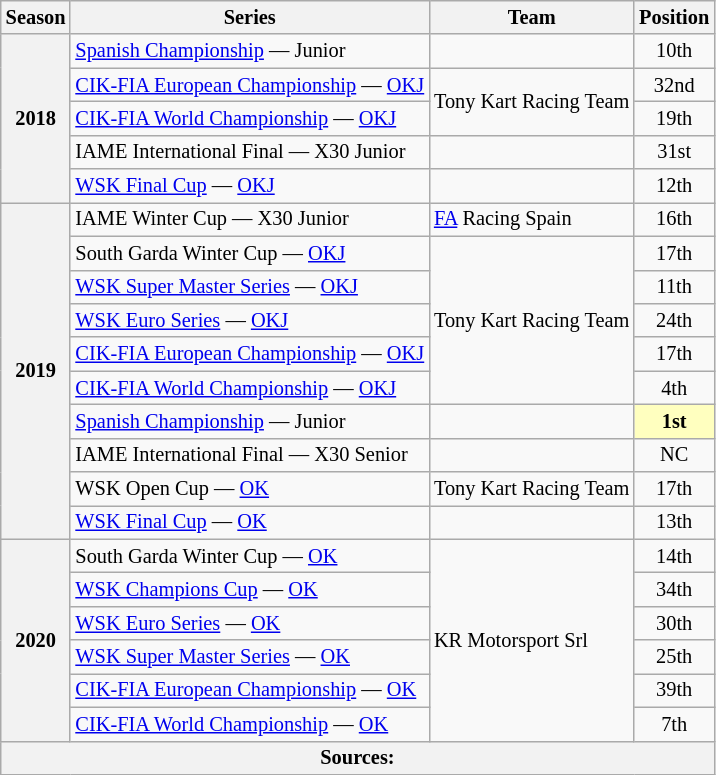<table class="wikitable" style="font-size: 85%; text-align:center">
<tr>
<th>Season</th>
<th>Series</th>
<th>Team</th>
<th>Position</th>
</tr>
<tr>
<th rowspan="5">2018</th>
<td align="left"><a href='#'>Spanish Championship</a> — Junior</td>
<td align="left"></td>
<td>10th</td>
</tr>
<tr>
<td align="left"><a href='#'>CIK-FIA European Championship</a> — <a href='#'>OKJ</a></td>
<td rowspan="2"  align="left">Tony Kart Racing Team</td>
<td>32nd</td>
</tr>
<tr>
<td align="left"><a href='#'>CIK-FIA World Championship</a> — <a href='#'>OKJ</a></td>
<td>19th</td>
</tr>
<tr>
<td align="left">IAME International Final — X30 Junior</td>
<td></td>
<td>31st</td>
</tr>
<tr>
<td align="left"><a href='#'>WSK Final Cup</a> — <a href='#'>OKJ</a></td>
<td align="left"></td>
<td>12th</td>
</tr>
<tr>
<th rowspan="10">2019</th>
<td align="left">IAME Winter Cup — X30 Junior</td>
<td align="left"><a href='#'>FA</a> Racing Spain</td>
<td>16th</td>
</tr>
<tr>
<td align="left">South Garda Winter Cup — <a href='#'>OKJ</a></td>
<td rowspan="5" align="left">Tony Kart Racing Team</td>
<td>17th</td>
</tr>
<tr>
<td align="left"><a href='#'>WSK Super Master Series</a> — <a href='#'>OKJ</a></td>
<td>11th</td>
</tr>
<tr>
<td align="left"><a href='#'>WSK Euro Series</a> — <a href='#'>OKJ</a></td>
<td>24th</td>
</tr>
<tr>
<td align="left"><a href='#'>CIK-FIA European Championship</a> — <a href='#'>OKJ</a></td>
<td>17th</td>
</tr>
<tr>
<td align="left"><a href='#'>CIK-FIA World Championship</a> — <a href='#'>OKJ</a></td>
<td>4th</td>
</tr>
<tr>
<td align="left"><a href='#'>Spanish Championship</a> — Junior</td>
<td align="left"></td>
<td style="background:#FFFFBF;"><strong>1st</strong></td>
</tr>
<tr>
<td align="left">IAME International Final — X30 Senior</td>
<td></td>
<td>NC</td>
</tr>
<tr>
<td align="left">WSK Open Cup — <a href='#'>OK</a></td>
<td align="left">Tony Kart Racing Team</td>
<td>17th</td>
</tr>
<tr>
<td align="left"><a href='#'>WSK Final Cup</a> — <a href='#'>OK</a></td>
<td></td>
<td>13th</td>
</tr>
<tr>
<th rowspan="6">2020</th>
<td align="left">South Garda Winter Cup — <a href='#'>OK</a></td>
<td rowspan="6"  align="left">KR Motorsport Srl</td>
<td>14th</td>
</tr>
<tr>
<td align="left"><a href='#'>WSK Champions Cup</a> — <a href='#'>OK</a></td>
<td>34th</td>
</tr>
<tr>
<td align="left"><a href='#'>WSK Euro Series</a> — <a href='#'>OK</a></td>
<td>30th</td>
</tr>
<tr>
<td align="left"><a href='#'>WSK Super Master Series</a> — <a href='#'>OK</a></td>
<td>25th</td>
</tr>
<tr>
<td align="left"><a href='#'>CIK-FIA European Championship</a> — <a href='#'>OK</a></td>
<td>39th</td>
</tr>
<tr>
<td align="left"><a href='#'>CIK-FIA World Championship</a> — <a href='#'>OK</a></td>
<td>7th</td>
</tr>
<tr>
<th colspan="4">Sources:</th>
</tr>
</table>
